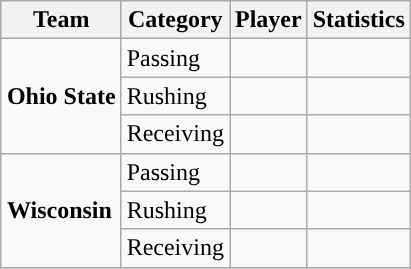<table class="wikitable" style="float: right;">
<tr>
<th>Team</th>
<th>Category</th>
<th>Player</th>
<th>Statistics</th>
</tr>
<tr>
<td rowspan=3><strong>Ohio State</strong></td>
<td>Passing</td>
<td></td>
<td></td>
</tr>
<tr>
<td>Rushing</td>
<td></td>
<td></td>
</tr>
<tr>
<td>Receiving</td>
<td></td>
<td></td>
</tr>
<tr>
<td rowspan=3><strong>Wisconsin</strong></td>
<td>Passing</td>
<td></td>
<td></td>
</tr>
<tr>
<td>Rushing</td>
<td></td>
<td></td>
</tr>
<tr>
<td>Receiving</td>
<td></td>
<td></td>
</tr>
</table>
